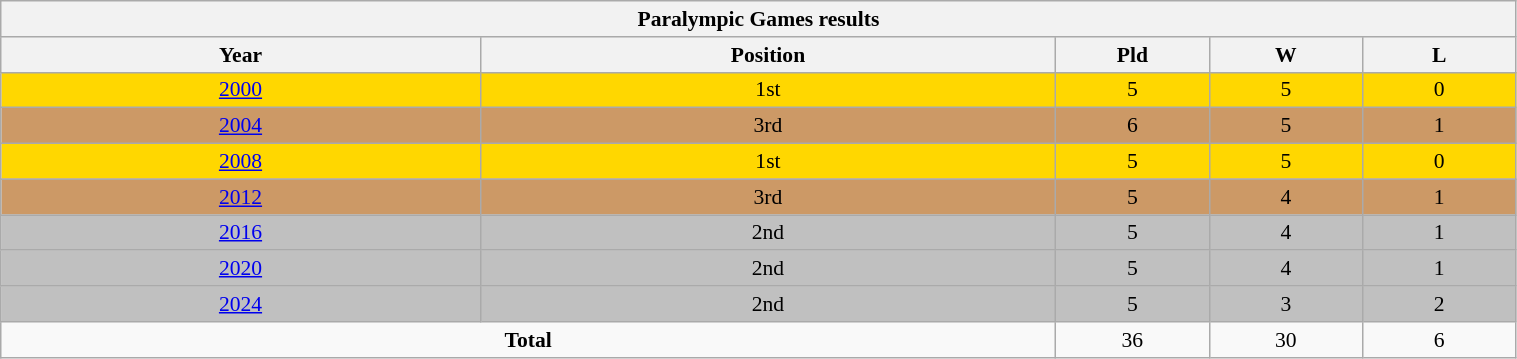<table class="wikitable" width=80% style="text-align: center;font-size:90%;">
<tr>
<th colspan=6>Paralympic Games results</th>
</tr>
<tr>
<th width=25%>Year</th>
<th width=30%>Position</th>
<th width=8%>Pld</th>
<th width=8%>W</th>
<th width=8%>L</th>
</tr>
<tr bgcolor=gold>
<td> <a href='#'>2000</a></td>
<td>1st</td>
<td>5</td>
<td>5</td>
<td>0</td>
</tr>
<tr bgcolor=cc9966>
<td> <a href='#'>2004</a></td>
<td>3rd</td>
<td>6</td>
<td>5</td>
<td>1</td>
</tr>
<tr bgcolor=gold>
<td> <a href='#'>2008</a></td>
<td>1st</td>
<td>5</td>
<td>5</td>
<td>0</td>
</tr>
<tr bgcolor=cc9966>
<td> <a href='#'>2012</a></td>
<td>3rd</td>
<td>5</td>
<td>4</td>
<td>1</td>
</tr>
<tr bgcolor=silver>
<td> <a href='#'>2016</a></td>
<td>2nd</td>
<td>5</td>
<td>4</td>
<td>1</td>
</tr>
<tr bgcolor=silver>
<td> <a href='#'>2020</a></td>
<td>2nd</td>
<td>5</td>
<td>4</td>
<td>1</td>
</tr>
<tr bgcolor=silver>
<td> <a href='#'>2024</a></td>
<td>2nd</td>
<td>5</td>
<td>3</td>
<td>2</td>
</tr>
<tr>
<td colspan=2><strong>Total</strong></td>
<td>36</td>
<td>30</td>
<td>6</td>
</tr>
</table>
